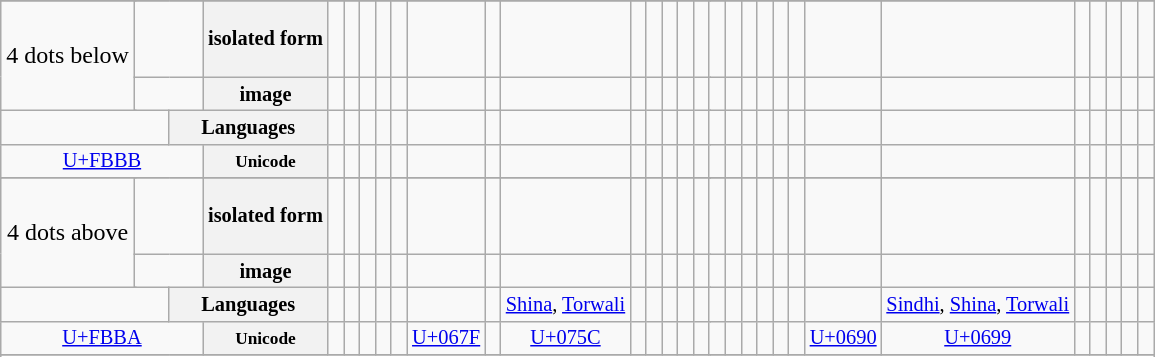<table class="wikitable" style="text-align:center;">
<tr>
</tr>
<tr>
<td colspan=2 rowspan=2>4 dots below</td>
<td colspan=2 style="white-space:nowrap;font-size:200%;">    </td>
<th colspan=1 style="font-size:85%;">isolated form</th>
<td style="font-size:150%;color:#E3E6EB;"></td>
<td style="font-size:150%;color:#E3E6EB;"></td>
<td style="font-size:150%;color:#E3E6EB;"></td>
<td style="font-size:150%;color:#E3E6EB;"></td>
<td style="font-size:150%;color:#E3E6EB;"></td>
<td style="font-size:150%;"></td>
<td style="font-size:150%;"></td>
<td style="font-size:150%;color:#E3E6EB;"></td>
<td style="font-size:150%;color:#E3E6EB;"></td>
<td style="font-size:150%;color:#E3E6EB;"></td>
<td style="font-size:150%;color:#E3E6EB;"></td>
<td colspan=2 style="font-size:150%;color:#E3E6EB;"></td>
<td colspan=2 style="font-size:150%;color:#E3E6EB;"></td>
<td style="font-size:150%;color:#E3E6EB;"></td>
<td style="font-size:150%;color:#E3E6EB;"></td>
<td style="font-size:150%;color:#E3E6EB;"></td>
<td style="font-size:150%;color:#E3E6EB;"></td>
<td style="font-size:150%;color:#E3E6EB;"></td>
<td style="font-size:150%;color:#E3E6EB;"></td>
<td style="font-size:150%;color:#E3E6EB;"></td>
<td style="font-size:150%;color:#E3E6EB;"></td>
<td style="font-size:150%;color:#E3E6EB;"></td>
<td style="font-size:150%;color:#E3E6EB;"></td>
<td style="font-size:150%;color:#E3E6EB;"></td>
<td style="font-size:150%;color:#E3E6EB;"></td>
<td style="font-size:150%;color:#E3E6EB;"></td>
</tr>
<tr>
<td colspan=2></td>
<th colspan=1 style="font-size:85%;">image</th>
<td></td>
<td></td>
<td></td>
<td></td>
<td></td>
<td></td>
<td></td>
<td></td>
<td></td>
<td></td>
<td></td>
<td colspan=2></td>
<td colspan=2></td>
<td></td>
<td></td>
<td></td>
<td></td>
<td></td>
<td></td>
<td></td>
<td></td>
<td></td>
<td></td>
<td></td>
<td></td>
<td style="white-space:nowrap"></td>
</tr>
<tr style="font-size:85%;">
<td colspan=3></td>
<th colspan=2>Languages</th>
<td></td>
<td></td>
<td></td>
<td></td>
<td></td>
<td></td>
<td></td>
<td></td>
<td></td>
<td></td>
<td></td>
<td colspan=2></td>
<td colspan=2></td>
<td></td>
<td></td>
<td></td>
<td></td>
<td></td>
<td></td>
<td></td>
<td></td>
<td></td>
<td></td>
<td></td>
<td></td>
<td style="white-space:nowrap"></td>
</tr>
<tr style="font-size:85%;">
<td colspan=4 style="white-space:nowrap;"><a href='#'>U+FBBB</a></td>
<th colspan=1 style="font-size:85%;">Unicode</th>
<td></td>
<td></td>
<td></td>
<td></td>
<td></td>
<td></td>
<td></td>
<td></td>
<td></td>
<td></td>
<td></td>
<td colspan=2></td>
<td colspan=2></td>
<td></td>
<td></td>
<td></td>
<td></td>
<td></td>
<td></td>
<td></td>
<td></td>
<td></td>
<td></td>
<td></td>
<td></td>
<td style="white-space:nowrap"></td>
</tr>
<tr>
</tr>
<tr>
<td colspan=2 rowspan=2>4 dots above</td>
<td colspan=2 style="white-space:nowrap;font-size:200%;">    </td>
<th colspan=1 style="font-size:85%;">isolated form</th>
<td style="font-size:150%;color:#E3E6EB;"></td>
<td style="font-size:150%;color:#E3E6EB;"></td>
<td style="font-size:150%;color:#E3E6EB;"></td>
<td style="font-size:150%;color:#E3E6EB;"></td>
<td style="font-size:150%;color:#E3E6EB;"></td>
<td style="font-size:150%;"></td>
<td style="font-size:150%;color:#E3E6EB;"></td>
<td style="font-size:150%;"></td>
<td style="font-size:150%;color:#E3E6EB;"></td>
<td style="font-size:150%;color:#E3E6EB;"></td>
<td style="font-size:150%;color:#E3E6EB;"></td>
<td colspan=2 style="font-size:150%;"></td>
<td colspan=2 style="font-size:150%;color:#E3E6EB;"></td>
<td style="font-size:150%;color:#E3E6EB;"></td>
<td style="font-size:150%;color:#E3E6EB;"></td>
<td style="font-size:150%;color:#E3E6EB;"></td>
<td style="font-size:150%;color:#E3E6EB;"></td>
<td style="font-size:150%;color:#E3E6EB;"></td>
<td style="font-size:150%;color:#E3E6EB;"></td>
<td style="font-size:150%;"></td>
<td style="font-size:150%;"></td>
<td style="font-size:150%;color:#E3E6EB;"></td>
<td style="font-size:150%;color:#E3E6EB;"></td>
<td style="font-size:150%;color:#E3E6EB;"></td>
<td style="font-size:150%;color:#E3E6EB;"></td>
<td style="font-size:150%;color:#E3E6EB;"></td>
</tr>
<tr>
<td colspan=2></td>
<th colspan=1 style="font-size:85%;">image</th>
<td></td>
<td></td>
<td></td>
<td></td>
<td></td>
<td></td>
<td></td>
<td></td>
<td></td>
<td></td>
<td></td>
<td colspan=2></td>
<td colspan=2></td>
<td></td>
<td></td>
<td></td>
<td></td>
<td></td>
<td></td>
<td></td>
<td></td>
<td></td>
<td></td>
<td></td>
<td></td>
<td style="white-space:nowrap"></td>
</tr>
<tr style="font-size:85%;">
<td colspan=3></td>
<th colspan=2>Languages</th>
<td></td>
<td></td>
<td></td>
<td></td>
<td></td>
<td></td>
<td></td>
<td> <a href='#'>Shina</a>, <a href='#'>Torwali</a> </td>
<td></td>
<td></td>
<td></td>
<td colspan=2></td>
<td colspan=2></td>
<td></td>
<td></td>
<td></td>
<td></td>
<td></td>
<td></td>
<td></td>
<td> <a href='#'>Sindhi</a>, <a href='#'>Shina</a>, <a href='#'>Torwali</a> </td>
<td></td>
<td></td>
<td></td>
<td></td>
<td style="white-space:nowrap"></td>
</tr>
<tr style="font-size:85%;">
<td colspan=4 style="white-space:nowrap;"><a href='#'>U+FBBA</a></td>
<th colspan=1 style="font-size:85%;">Unicode</th>
<td></td>
<td></td>
<td></td>
<td></td>
<td></td>
<td> <a href='#'>U+067F</a></td>
<td></td>
<td> <a href='#'>U+075C</a></td>
<td></td>
<td></td>
<td></td>
<td colspan=2></td>
<td colspan=2></td>
<td></td>
<td></td>
<td></td>
<td></td>
<td></td>
<td></td>
<td> <a href='#'>U+0690</a></td>
<td> <a href='#'>U+0699</a></td>
<td></td>
<td></td>
<td></td>
<td></td>
<td style="white-space:nowrap"></td>
</tr>
<tr>
</tr>
<tr>
</tr>
</table>
